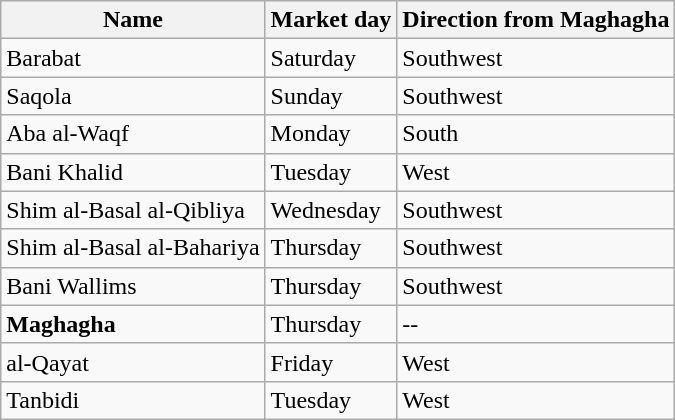<table class="wikitable sortable">
<tr>
<th>Name</th>
<th>Market day</th>
<th>Direction from Maghagha</th>
</tr>
<tr>
<td>Barabat</td>
<td>Saturday</td>
<td>Southwest</td>
</tr>
<tr>
<td>Saqola</td>
<td>Sunday</td>
<td>Southwest</td>
</tr>
<tr>
<td>Aba al-Waqf</td>
<td>Monday</td>
<td>South</td>
</tr>
<tr>
<td>Bani Khalid</td>
<td>Tuesday</td>
<td>West</td>
</tr>
<tr>
<td>Shim al-Basal al-Qibliya</td>
<td>Wednesday</td>
<td>Southwest</td>
</tr>
<tr>
<td>Shim al-Basal al-Bahariya</td>
<td>Thursday</td>
<td>Southwest</td>
</tr>
<tr>
<td>Bani Wallims</td>
<td>Thursday</td>
<td>Southwest</td>
</tr>
<tr>
<td><strong>Maghagha</strong></td>
<td>Thursday</td>
<td>--</td>
</tr>
<tr>
<td>al-Qayat</td>
<td>Friday</td>
<td>West</td>
</tr>
<tr>
<td>Tanbidi</td>
<td>Tuesday</td>
<td>West</td>
</tr>
</table>
